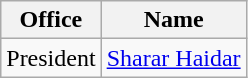<table class="wikitable">
<tr>
<th>Office</th>
<th>Name</th>
</tr>
<tr>
<td>President</td>
<td><a href='#'>Sharar Haidar</a></td>
</tr>
</table>
